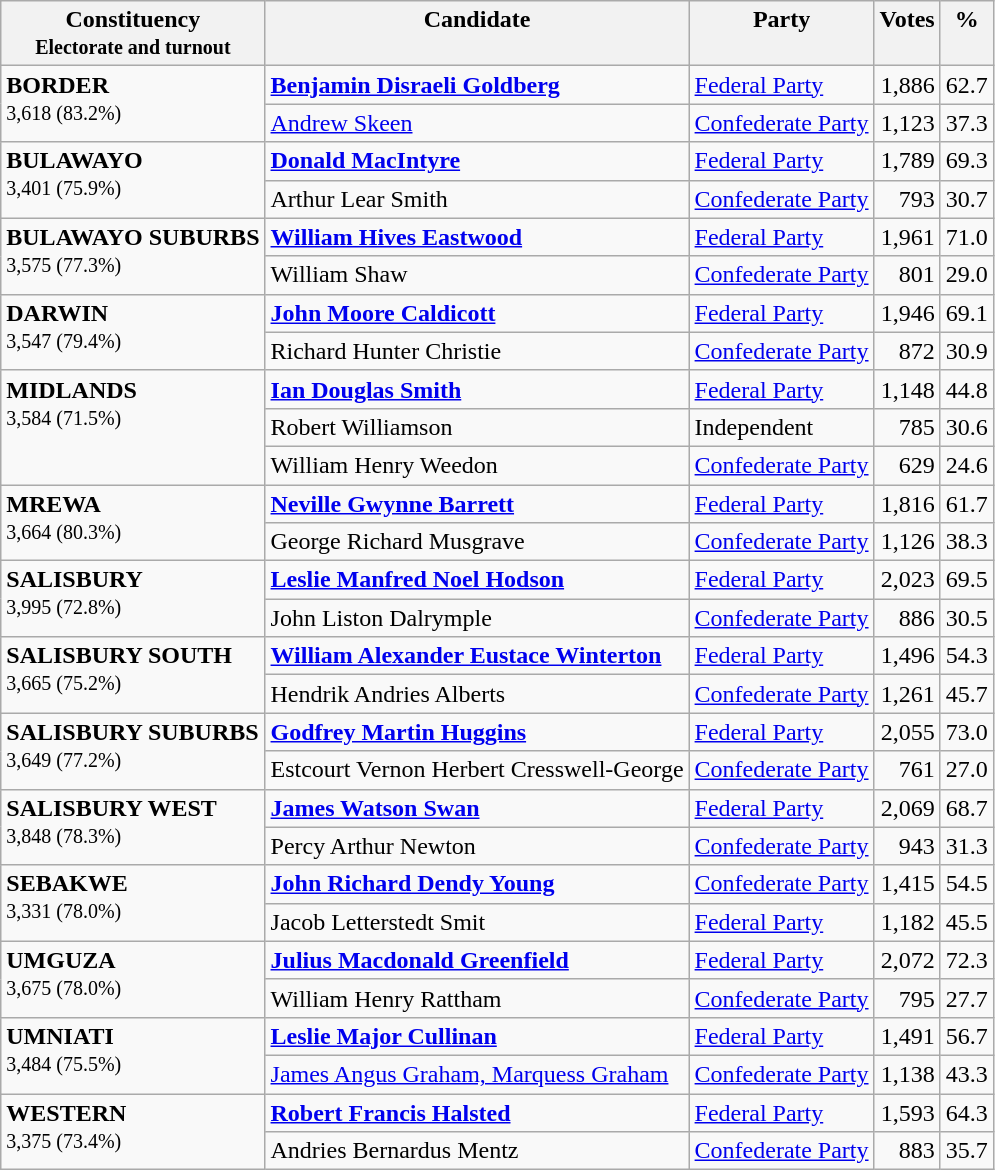<table class="wikitable">
<tr>
<th align="left">Constituency<br><small>Electorate and turnout</small></th>
<th align="center" valign="top">Candidate</th>
<th align="center" valign="top">Party</th>
<th align="center" valign="top">Votes</th>
<th align="center" valign="top">%</th>
</tr>
<tr>
<td valign="top" rowspan=2><strong>BORDER</strong><br><small>3,618 (83.2%)</small></td>
<td align="left"><strong><a href='#'>Benjamin Disraeli Goldberg</a></strong></td>
<td align="left"><a href='#'>Federal Party</a></td>
<td align="right">1,886</td>
<td align="right">62.7</td>
</tr>
<tr>
<td align="left"><a href='#'>Andrew Skeen</a></td>
<td align="left"><a href='#'>Confederate Party</a></td>
<td align="right">1,123</td>
<td align="right">37.3</td>
</tr>
<tr>
<td valign="top" rowspan=2><strong>BULAWAYO</strong><br><small>3,401 (75.9%)</small></td>
<td align="left"><a href='#'><strong>Donald MacIntyre</strong></a></td>
<td align="left"><a href='#'>Federal Party</a></td>
<td align="right">1,789</td>
<td align="right">69.3</td>
</tr>
<tr>
<td align="left">Arthur Lear Smith</td>
<td align="left"><a href='#'>Confederate Party</a></td>
<td align="right">793</td>
<td align="right">30.7</td>
</tr>
<tr>
<td valign="top" rowspan=2><strong>BULAWAYO SUBURBS</strong><br><small>3,575 (77.3%)</small></td>
<td align="left"><strong><a href='#'>William Hives Eastwood</a></strong></td>
<td align="left"><a href='#'>Federal Party</a></td>
<td align="right">1,961</td>
<td align="right">71.0</td>
</tr>
<tr>
<td align="left">William Shaw</td>
<td align="left"><a href='#'>Confederate Party</a></td>
<td align="right">801</td>
<td align="right">29.0</td>
</tr>
<tr>
<td valign="top" rowspan=2><strong>DARWIN</strong><br><small>3,547 (79.4%)</small></td>
<td align="left"><strong><a href='#'>John Moore Caldicott</a></strong></td>
<td align="left"><a href='#'>Federal Party</a></td>
<td align="right">1,946</td>
<td align="right">69.1</td>
</tr>
<tr>
<td align="left">Richard Hunter Christie</td>
<td align="left"><a href='#'>Confederate Party</a></td>
<td align="right">872</td>
<td align="right">30.9</td>
</tr>
<tr>
<td valign="top" rowspan=3><strong>MIDLANDS</strong><br><small>3,584 (71.5%)</small></td>
<td align="left"><strong><a href='#'>Ian Douglas Smith</a></strong></td>
<td align="left"><a href='#'>Federal Party</a></td>
<td align="right">1,148</td>
<td align="right">44.8</td>
</tr>
<tr>
<td align="left">Robert Williamson</td>
<td align="left">Independent</td>
<td align="right">785</td>
<td align="right">30.6</td>
</tr>
<tr>
<td align="left">William Henry Weedon</td>
<td align="left"><a href='#'>Confederate Party</a></td>
<td align="right">629</td>
<td align="right">24.6</td>
</tr>
<tr>
<td valign="top" rowspan=2><strong>MREWA</strong><br><small>3,664 (80.3%)</small></td>
<td align="left"><strong><a href='#'>Neville Gwynne Barrett</a></strong></td>
<td align="left"><a href='#'>Federal Party</a></td>
<td align="right">1,816</td>
<td align="right">61.7</td>
</tr>
<tr>
<td align="left">George Richard Musgrave</td>
<td align="left"><a href='#'>Confederate Party</a></td>
<td align="right">1,126</td>
<td align="right">38.3</td>
</tr>
<tr>
<td valign="top" rowspan=2><strong>SALISBURY</strong><br><small>3,995 (72.8%)</small></td>
<td align="left"><strong><a href='#'>Leslie Manfred Noel Hodson</a></strong></td>
<td align="left"><a href='#'>Federal Party</a></td>
<td align="right">2,023</td>
<td align="right">69.5</td>
</tr>
<tr>
<td align="left">John Liston Dalrymple</td>
<td align="left"><a href='#'>Confederate Party</a></td>
<td align="right">886</td>
<td align="right">30.5</td>
</tr>
<tr>
<td valign="top" rowspan=2><strong>SALISBURY SOUTH</strong><br><small>3,665 (75.2%)</small></td>
<td align="left"><strong><a href='#'>William Alexander Eustace Winterton</a></strong></td>
<td align="left"><a href='#'>Federal Party</a></td>
<td align="right">1,496</td>
<td align="right">54.3</td>
</tr>
<tr>
<td align="left">Hendrik Andries Alberts</td>
<td align="left"><a href='#'>Confederate Party</a></td>
<td align="right">1,261</td>
<td align="right">45.7</td>
</tr>
<tr>
<td valign="top" rowspan=2><strong>SALISBURY SUBURBS</strong><br><small>3,649 (77.2%)</small></td>
<td align="left"><strong><a href='#'>Godfrey Martin Huggins</a></strong></td>
<td align="left"><a href='#'>Federal Party</a></td>
<td align="right">2,055</td>
<td align="right">73.0</td>
</tr>
<tr>
<td align="left">Estcourt Vernon Herbert Cresswell-George</td>
<td align="left"><a href='#'>Confederate Party</a></td>
<td align="right">761</td>
<td align="right">27.0</td>
</tr>
<tr>
<td valign="top" rowspan=2><strong>SALISBURY WEST</strong><br><small>3,848 (78.3%)</small></td>
<td align="left"><strong><a href='#'>James Watson Swan</a></strong></td>
<td align="left"><a href='#'>Federal Party</a></td>
<td align="right">2,069</td>
<td align="right">68.7</td>
</tr>
<tr>
<td align="left">Percy Arthur Newton</td>
<td align="left"><a href='#'>Confederate Party</a></td>
<td align="right">943</td>
<td align="right">31.3</td>
</tr>
<tr>
<td valign="top" rowspan=2><strong>SEBAKWE</strong><br><small>3,331 (78.0%)</small></td>
<td align="left"><strong><a href='#'>John Richard Dendy Young</a></strong></td>
<td align="left"><a href='#'>Confederate Party</a></td>
<td align="right">1,415</td>
<td align="right">54.5</td>
</tr>
<tr>
<td align="left">Jacob Letterstedt Smit</td>
<td align="left"><a href='#'>Federal Party</a></td>
<td align="right">1,182</td>
<td align="right">45.5</td>
</tr>
<tr>
<td valign="top" rowspan=2><strong>UMGUZA</strong><br><small>3,675 (78.0%)</small></td>
<td align="left"><strong><a href='#'>Julius Macdonald Greenfield</a></strong></td>
<td align="left"><a href='#'>Federal Party</a></td>
<td align="right">2,072</td>
<td align="right">72.3</td>
</tr>
<tr>
<td align="left">William Henry Rattham</td>
<td align="left"><a href='#'>Confederate Party</a></td>
<td align="right">795</td>
<td align="right">27.7</td>
</tr>
<tr>
<td valign="top" rowspan=2><strong>UMNIATI</strong><br><small>3,484 (75.5%)</small></td>
<td align="left"><strong><a href='#'>Leslie Major Cullinan</a></strong></td>
<td align="left"><a href='#'>Federal Party</a></td>
<td align="right">1,491</td>
<td align="right">56.7</td>
</tr>
<tr>
<td align="left"><a href='#'>James Angus Graham, Marquess Graham</a></td>
<td align="left"><a href='#'>Confederate Party</a></td>
<td align="right">1,138</td>
<td align="right">43.3</td>
</tr>
<tr>
<td valign="top" rowspan=2><strong>WESTERN</strong><br><small>3,375 (73.4%)</small></td>
<td align="left"><strong><a href='#'>Robert Francis Halsted</a></strong></td>
<td align="left"><a href='#'>Federal Party</a></td>
<td align="right">1,593</td>
<td align="right">64.3</td>
</tr>
<tr>
<td align="left">Andries Bernardus Mentz</td>
<td align="left"><a href='#'>Confederate Party</a></td>
<td align="right">883</td>
<td align="right">35.7</td>
</tr>
</table>
